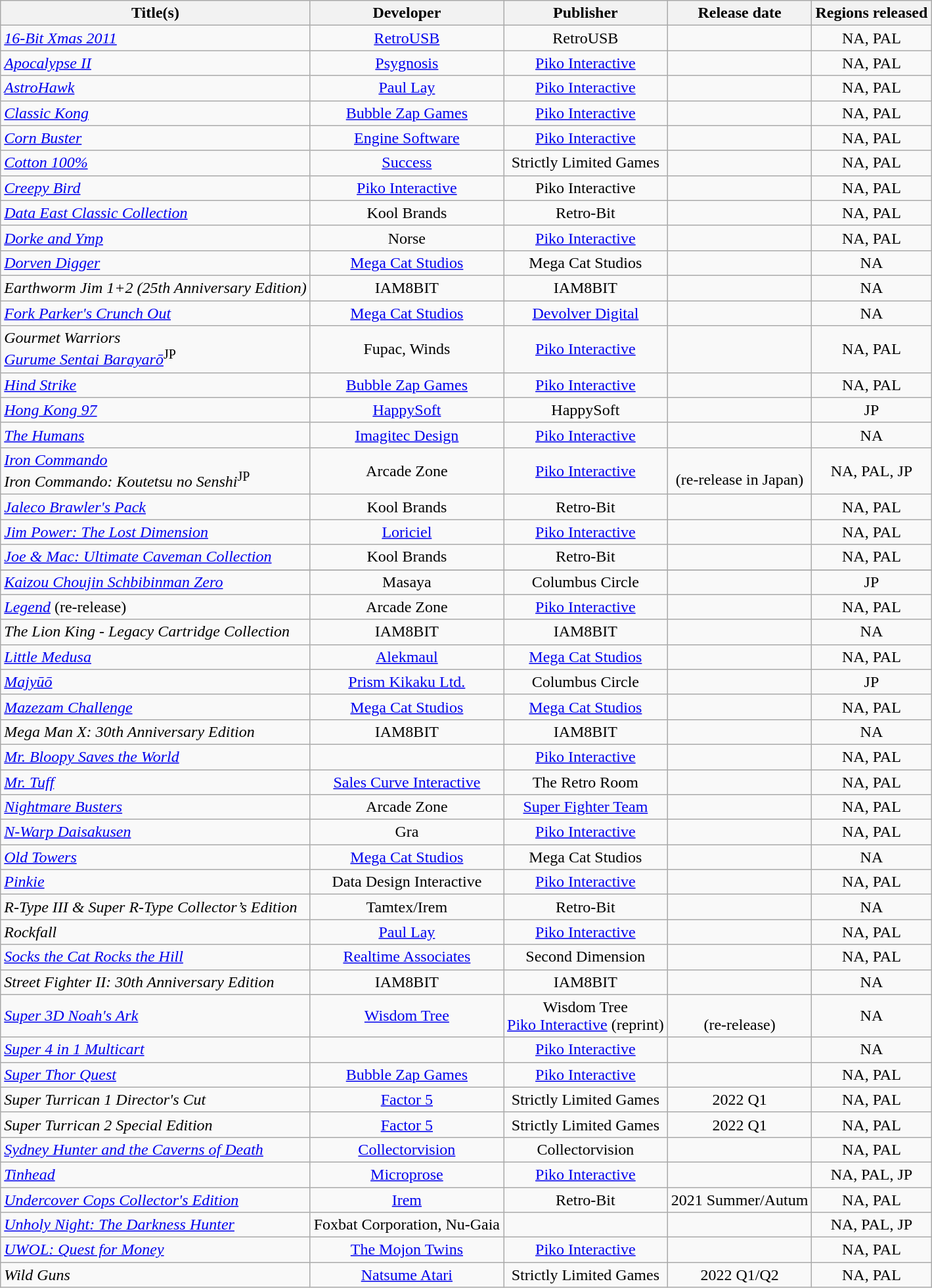<table class="wikitable sortable" style="text-align:center;" width="auto" id="unlicensedgames">
<tr>
<th scope="col">Title(s)</th>
<th scope="col">Developer</th>
<th scope="col">Publisher</th>
<th scope="col">Release date</th>
<th scope="col">Regions released</th>
</tr>
<tr>
<td align=left><em><a href='#'>16-Bit Xmas 2011</a></em></td>
<td><a href='#'>RetroUSB</a></td>
<td>RetroUSB</td>
<td></td>
<td>NA, PAL</td>
</tr>
<tr>
<td align=left><em><a href='#'>Apocalypse II</a></em></td>
<td><a href='#'>Psygnosis</a></td>
<td><a href='#'>Piko Interactive</a></td>
<td></td>
<td>NA, PAL</td>
</tr>
<tr>
<td align=left><em><a href='#'>AstroHawk</a></em></td>
<td><a href='#'>Paul Lay</a></td>
<td><a href='#'>Piko Interactive</a></td>
<td></td>
<td>NA, PAL</td>
</tr>
<tr>
<td align=left><em><a href='#'>Classic Kong</a></em></td>
<td><a href='#'>Bubble Zap Games</a></td>
<td><a href='#'>Piko Interactive</a></td>
<td></td>
<td>NA, PAL</td>
</tr>
<tr>
<td align=left><em><a href='#'>Corn Buster</a></em></td>
<td><a href='#'>Engine Software</a></td>
<td><a href='#'>Piko Interactive</a></td>
<td></td>
<td>NA, PAL</td>
</tr>
<tr>
<td align=left><em><a href='#'>Cotton 100%</a></em></td>
<td><a href='#'>Success</a></td>
<td>Strictly Limited Games</td>
<td></td>
<td>NA, PAL</td>
</tr>
<tr>
<td align=left><em><a href='#'>Creepy Bird</a></em></td>
<td><a href='#'>Piko Interactive</a></td>
<td>Piko Interactive</td>
<td></td>
<td>NA, PAL</td>
</tr>
<tr>
<td align=left><em><a href='#'>Data East Classic Collection</a></em></td>
<td>Kool Brands</td>
<td>Retro-Bit</td>
<td></td>
<td>NA, PAL</td>
</tr>
<tr>
<td align=left><em><a href='#'>Dorke and Ymp</a></em></td>
<td>Norse</td>
<td><a href='#'>Piko Interactive</a></td>
<td></td>
<td>NA, PAL</td>
</tr>
<tr>
<td align=left><em><a href='#'>Dorven Digger</a></em></td>
<td><a href='#'>Mega Cat Studios</a></td>
<td>Mega Cat Studios</td>
<td></td>
<td>NA</td>
</tr>
<tr>
<td align=left><em>Earthworm Jim 1+2 (25th Anniversary Edition)</em></td>
<td>IAM8BIT</td>
<td>IAM8BIT</td>
<td></td>
<td>NA</td>
</tr>
<tr>
<td align=left><em><a href='#'>Fork Parker's Crunch Out</a></em></td>
<td><a href='#'>Mega Cat Studios</a></td>
<td><a href='#'>Devolver Digital</a></td>
<td></td>
<td>NA</td>
</tr>
<tr>
<td align=left><em>Gourmet Warriors</em><br><em><a href='#'>Gurume Sentai Barayarō</a></em><sup>JP</sup></td>
<td>Fupac, Winds</td>
<td><a href='#'>Piko Interactive</a></td>
<td></td>
<td>NA, PAL</td>
</tr>
<tr>
<td align=left><em><a href='#'>Hind Strike</a></em></td>
<td><a href='#'>Bubble Zap Games</a></td>
<td><a href='#'>Piko Interactive</a></td>
<td></td>
<td>NA, PAL</td>
</tr>
<tr>
<td align=left><em><a href='#'>Hong Kong 97</a></em></td>
<td><a href='#'>HappySoft</a></td>
<td>HappySoft</td>
<td></td>
<td>JP</td>
</tr>
<tr>
<td align=left><em><a href='#'>The Humans</a></em></td>
<td><a href='#'>Imagitec Design</a></td>
<td><a href='#'>Piko Interactive</a></td>
<td></td>
<td>NA</td>
</tr>
<tr>
<td align=left><em><a href='#'>Iron Commando</a></em><br><em>Iron Commando: Koutetsu no Senshi</em><sup>JP</sup></td>
<td>Arcade Zone</td>
<td><a href='#'>Piko Interactive</a></td>
<td><br> (re-release in Japan)</td>
<td>NA, PAL, JP</td>
</tr>
<tr>
<td align=left><em><a href='#'>Jaleco Brawler's Pack</a></em></td>
<td>Kool Brands</td>
<td>Retro-Bit</td>
<td></td>
<td>NA, PAL</td>
</tr>
<tr>
<td align=left><em><a href='#'>Jim Power: The Lost Dimension</a></em></td>
<td><a href='#'>Loriciel</a></td>
<td><a href='#'>Piko Interactive</a></td>
<td></td>
<td>NA, PAL</td>
</tr>
<tr>
<td align=left><em><a href='#'>Joe & Mac: Ultimate Caveman Collection</a></em></td>
<td>Kool Brands</td>
<td>Retro-Bit</td>
<td></td>
<td>NA, PAL</td>
</tr>
<tr>
</tr>
<tr>
<td align=left><em><a href='#'>Kaizou Choujin Schbibinman Zero</a></em></td>
<td>Masaya</td>
<td>Columbus Circle</td>
<td></td>
<td>JP</td>
</tr>
<tr>
<td align=left><em><a href='#'>Legend</a></em> (re-release)</td>
<td>Arcade Zone</td>
<td><a href='#'>Piko Interactive</a></td>
<td></td>
<td>NA, PAL</td>
</tr>
<tr>
<td align=left><em>The Lion King - Legacy Cartridge Collection</em></td>
<td>IAM8BIT</td>
<td>IAM8BIT</td>
<td></td>
<td>NA</td>
</tr>
<tr>
<td align=left><em><a href='#'>Little Medusa</a></em></td>
<td><a href='#'>Alekmaul</a></td>
<td><a href='#'>Mega Cat Studios</a></td>
<td></td>
<td>NA, PAL</td>
</tr>
<tr>
<td align=left><em><a href='#'>Majyūō</a></em></td>
<td><a href='#'>Prism Kikaku Ltd.</a></td>
<td>Columbus Circle</td>
<td></td>
<td>JP</td>
</tr>
<tr>
<td align=left><em><a href='#'>Mazezam Challenge</a></em></td>
<td><a href='#'>Mega Cat Studios</a></td>
<td><a href='#'>Mega Cat Studios</a></td>
<td></td>
<td>NA, PAL</td>
</tr>
<tr>
<td align=left><em>Mega Man X: 30th Anniversary Edition</em></td>
<td>IAM8BIT</td>
<td>IAM8BIT</td>
<td></td>
<td>NA</td>
</tr>
<tr>
<td align=left><em><a href='#'>Mr. Bloopy Saves the World</a></em></td>
<td></td>
<td><a href='#'>Piko Interactive</a></td>
<td></td>
<td>NA, PAL</td>
</tr>
<tr>
<td align=left><em><a href='#'>Mr. Tuff</a></em></td>
<td><a href='#'>Sales Curve Interactive</a></td>
<td>The Retro Room</td>
<td></td>
<td>NA, PAL</td>
</tr>
<tr>
<td align=left><em><a href='#'>Nightmare Busters</a></em></td>
<td>Arcade Zone</td>
<td><a href='#'>Super Fighter Team</a></td>
<td></td>
<td>NA, PAL</td>
</tr>
<tr>
<td align=left><em><a href='#'>N-Warp Daisakusen</a></em></td>
<td>Gra</td>
<td><a href='#'>Piko Interactive</a></td>
<td></td>
<td>NA, PAL</td>
</tr>
<tr>
<td align=left><em><a href='#'>Old Towers</a></em></td>
<td><a href='#'>Mega Cat Studios</a></td>
<td>Mega Cat Studios</td>
<td></td>
<td>NA</td>
</tr>
<tr>
<td align=left><em><a href='#'>Pinkie</a></em></td>
<td>Data Design Interactive</td>
<td><a href='#'>Piko Interactive</a></td>
<td></td>
<td>NA, PAL</td>
</tr>
<tr>
<td align=left><em>R-Type III & Super R-Type Collector’s Edition</em></td>
<td>Tamtex/Irem</td>
<td>Retro-Bit</td>
<td></td>
<td>NA</td>
</tr>
<tr>
<td align=left><em>Rockfall</em></td>
<td><a href='#'>Paul Lay</a></td>
<td><a href='#'>Piko Interactive</a></td>
<td></td>
<td>NA, PAL</td>
</tr>
<tr>
<td align=left><em><a href='#'>Socks the Cat Rocks the Hill</a></em></td>
<td><a href='#'>Realtime Associates</a></td>
<td>Second Dimension</td>
<td></td>
<td>NA, PAL</td>
</tr>
<tr>
<td align=left><em>Street Fighter II: 30th Anniversary Edition</em></td>
<td>IAM8BIT</td>
<td>IAM8BIT</td>
<td></td>
<td>NA</td>
</tr>
<tr>
<td align=left><em><a href='#'>Super 3D Noah's Ark</a></em></td>
<td><a href='#'>Wisdom Tree</a></td>
<td>Wisdom Tree<br><a href='#'>Piko Interactive</a> (reprint)</td>
<td><br> (re-release)</td>
<td>NA</td>
</tr>
<tr>
<td align=left><em><a href='#'>Super 4 in 1 Multicart</a></em></td>
<td></td>
<td><a href='#'>Piko Interactive</a></td>
<td></td>
<td>NA</td>
</tr>
<tr>
<td align=left><em><a href='#'>Super Thor Quest</a></em></td>
<td><a href='#'>Bubble Zap Games</a></td>
<td><a href='#'>Piko Interactive</a></td>
<td></td>
<td>NA, PAL</td>
</tr>
<tr>
<td align=left><em>Super Turrican 1 Director's Cut</em></td>
<td><a href='#'>Factor 5</a></td>
<td>Strictly Limited Games</td>
<td>2022 Q1</td>
<td>NA, PAL</td>
</tr>
<tr>
<td align=left><em>Super Turrican 2 Special Edition</em></td>
<td><a href='#'>Factor 5</a></td>
<td>Strictly Limited Games</td>
<td>2022 Q1</td>
<td>NA, PAL</td>
</tr>
<tr>
<td align=left><em><a href='#'>Sydney Hunter and the Caverns of Death</a></em></td>
<td><a href='#'>Collectorvision</a></td>
<td>Collectorvision</td>
<td></td>
<td>NA, PAL</td>
</tr>
<tr>
<td align=left><em><a href='#'>Tinhead</a></em></td>
<td><a href='#'>Microprose</a></td>
<td><a href='#'>Piko Interactive</a></td>
<td></td>
<td>NA, PAL, JP</td>
</tr>
<tr>
<td align=left><em><a href='#'>Undercover Cops Collector's Edition</a></em></td>
<td><a href='#'>Irem</a></td>
<td>Retro-Bit</td>
<td>2021 Summer/Autum</td>
<td>NA, PAL</td>
</tr>
<tr>
<td align=left><em><a href='#'>Unholy Night: The Darkness Hunter</a></em></td>
<td>Foxbat Corporation, Nu-Gaia</td>
<td></td>
<td></td>
<td>NA, PAL, JP</td>
</tr>
<tr>
<td align=left><em><a href='#'>UWOL: Quest for Money</a></em></td>
<td><a href='#'>The Mojon Twins</a></td>
<td><a href='#'>Piko Interactive</a></td>
<td></td>
<td>NA, PAL</td>
</tr>
<tr>
<td align=left><em>Wild Guns</em></td>
<td><a href='#'>Natsume Atari</a></td>
<td>Strictly Limited Games</td>
<td>2022 Q1/Q2</td>
<td>NA, PAL</td>
</tr>
</table>
